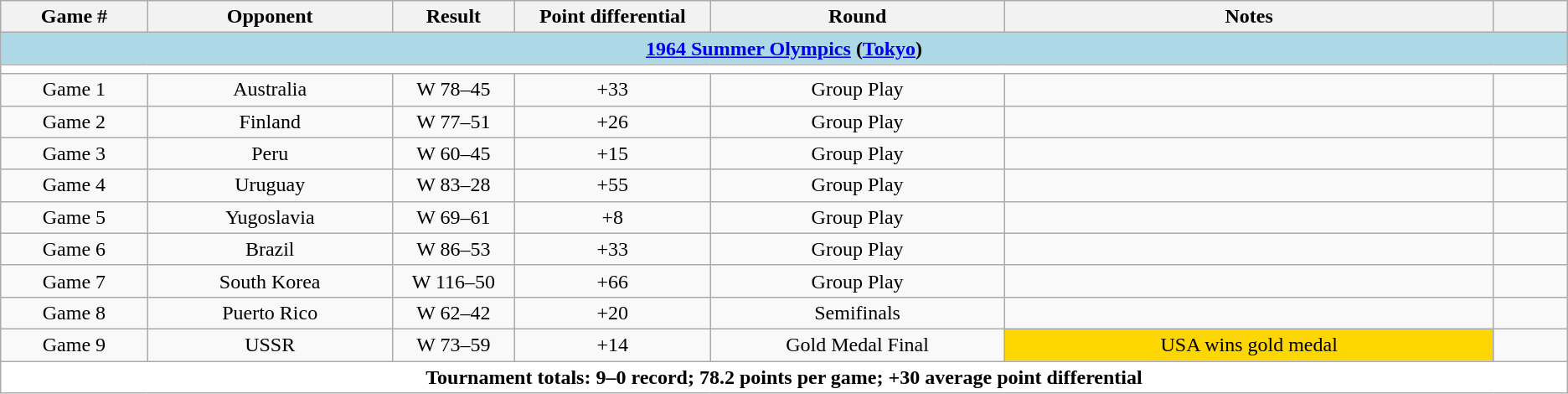<table class="wikitable">
<tr>
<th width=6%>Game #</th>
<th width=10%>Opponent</th>
<th width=05%>Result</th>
<th width=8%>Point differential</th>
<th width=12%>Round</th>
<th width=20%>Notes</th>
<th width=3%></th>
</tr>
<tr>
<td colspan="7"  style="text-align:center; background:lightblue;"><span><strong><a href='#'>1964 Summer Olympics</a> (<a href='#'>Tokyo</a>)</strong></span></td>
</tr>
<tr>
<td colspan="7"  style="text-align:center; background:white;"></td>
</tr>
<tr>
<td align=center>Game 1</td>
<td align=center>Australia</td>
<td align=center>W 78–45</td>
<td align=center>+33</td>
<td align=center>Group Play</td>
<td align=center></td>
<td align=center></td>
</tr>
<tr>
<td align=center>Game 2</td>
<td align=center>Finland</td>
<td align=center>W 77–51</td>
<td align=center>+26</td>
<td align=center>Group Play</td>
<td align=center></td>
<td align=center></td>
</tr>
<tr>
<td align=center>Game 3</td>
<td align=center>Peru</td>
<td align=center>W 60–45</td>
<td align=center>+15</td>
<td align=center>Group Play</td>
<td align=center></td>
<td align=center></td>
</tr>
<tr>
<td align=center>Game 4</td>
<td align=center>Uruguay</td>
<td align=center>W 83–28</td>
<td align=center>+55</td>
<td align=center>Group Play</td>
<td align=center></td>
<td align=center></td>
</tr>
<tr>
<td align=center>Game 5</td>
<td align=center>Yugoslavia</td>
<td align=center>W 69–61</td>
<td align=center>+8</td>
<td align=center>Group Play</td>
<td align=center></td>
<td align=center></td>
</tr>
<tr>
<td align=center>Game 6</td>
<td align=center>Brazil</td>
<td align=center>W 86–53</td>
<td align=center>+33</td>
<td align=center>Group Play</td>
<td align=center></td>
<td align=center></td>
</tr>
<tr>
<td align=center>Game 7</td>
<td align=center>South Korea</td>
<td align=center>W 116–50</td>
<td align=center>+66</td>
<td align=center>Group Play</td>
<td align=center></td>
<td align=center></td>
</tr>
<tr>
<td align=center>Game 8</td>
<td align=center>Puerto Rico</td>
<td align=center>W 62–42</td>
<td align=center>+20</td>
<td align=center>Semifinals</td>
<td align=center></td>
<td align=center></td>
</tr>
<tr>
<td align=center>Game 9</td>
<td align=center>USSR</td>
<td align=center>W 73–59</td>
<td align=center>+14</td>
<td align=center>Gold Medal Final</td>
<td style="text-align:center; background:gold;">USA wins gold medal </td>
<td align=center></td>
</tr>
<tr>
<td colspan="7"  style="text-align:center; background:white;"><span><strong>Tournament totals: 9–0 record; 78.2 points per game; +30 average point differential</strong></span></td>
</tr>
</table>
